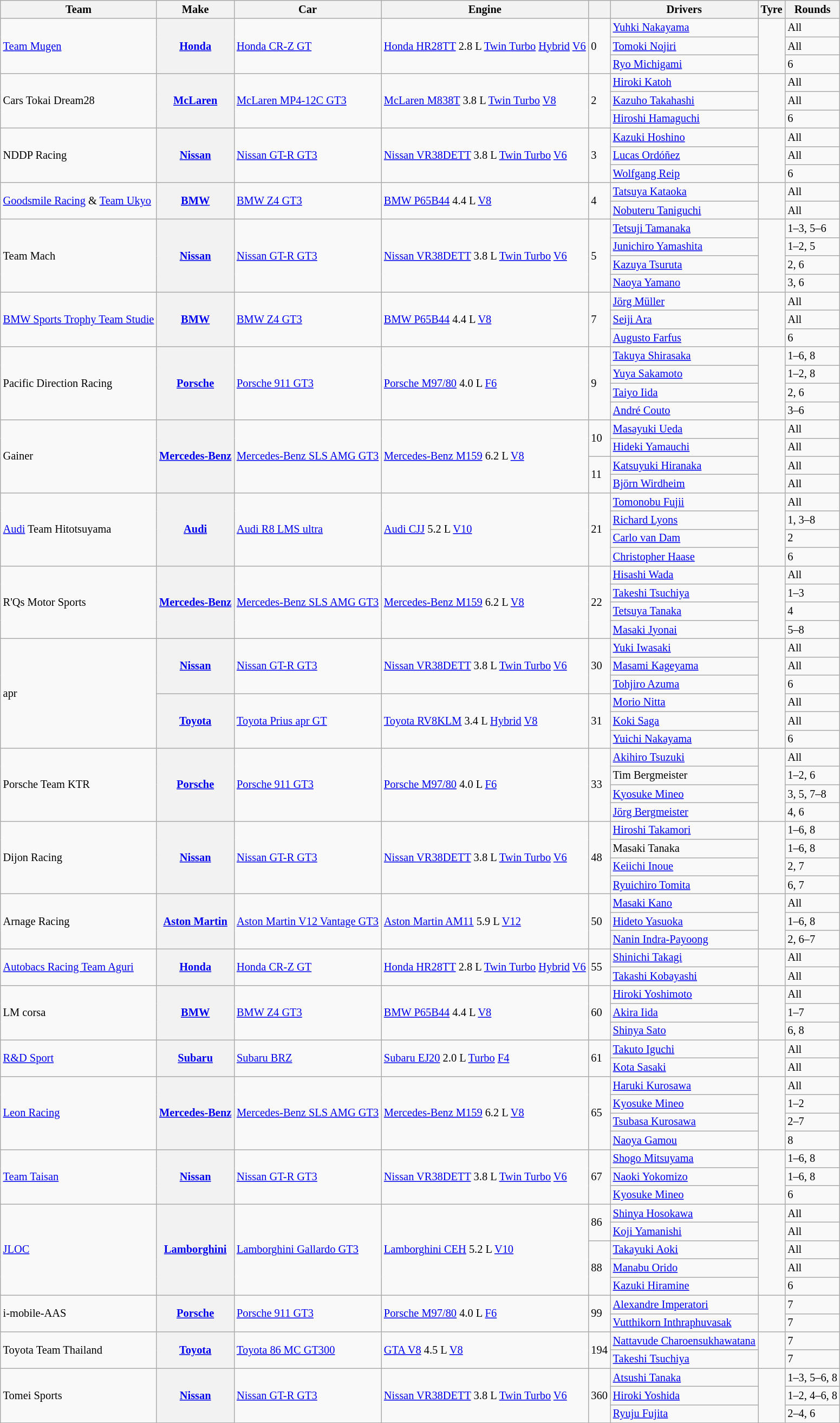<table class="wikitable" style="font-size: 85%;">
<tr>
<th>Team</th>
<th>Make</th>
<th>Car</th>
<th>Engine</th>
<th></th>
<th>Drivers</th>
<th>Tyre</th>
<th>Rounds</th>
</tr>
<tr>
<td rowspan=3> <a href='#'>Team Mugen</a></td>
<th rowspan=3><a href='#'>Honda</a></th>
<td rowspan=3><a href='#'>Honda CR-Z GT</a></td>
<td rowspan=3><a href='#'>Honda HR28TT</a> 2.8 L <a href='#'>Twin Turbo</a> <a href='#'>Hybrid</a> <a href='#'>V6</a></td>
<td rowspan=3>0</td>
<td> <a href='#'>Yuhki Nakayama</a></td>
<td align=center rowspan=3></td>
<td>All</td>
</tr>
<tr>
<td> <a href='#'>Tomoki Nojiri</a></td>
<td>All</td>
</tr>
<tr>
<td> <a href='#'>Ryo Michigami</a></td>
<td>6</td>
</tr>
<tr>
<td rowspan=3> Cars Tokai Dream28</td>
<th rowspan=3><a href='#'>McLaren</a></th>
<td rowspan=3><a href='#'>McLaren MP4-12C GT3</a></td>
<td rowspan=3><a href='#'>McLaren M838T</a> 3.8 L <a href='#'>Twin Turbo</a> <a href='#'>V8</a></td>
<td rowspan=3>2</td>
<td> <a href='#'>Hiroki Katoh</a></td>
<td align=center rowspan=3></td>
<td>All</td>
</tr>
<tr>
<td> <a href='#'>Kazuho Takahashi</a></td>
<td>All</td>
</tr>
<tr>
<td> <a href='#'>Hiroshi Hamaguchi</a></td>
<td>6</td>
</tr>
<tr>
<td rowspan=3> NDDP Racing</td>
<th rowspan=3><a href='#'>Nissan</a></th>
<td rowspan=3><a href='#'>Nissan GT-R GT3</a></td>
<td rowspan=3><a href='#'>Nissan VR38DETT</a> 3.8 L <a href='#'>Twin Turbo</a> <a href='#'>V6</a></td>
<td rowspan=3>3</td>
<td> <a href='#'>Kazuki Hoshino</a></td>
<td align=center rowspan=3></td>
<td>All</td>
</tr>
<tr>
<td> <a href='#'>Lucas Ordóñez</a></td>
<td>All</td>
</tr>
<tr>
<td> <a href='#'>Wolfgang Reip</a></td>
<td>6</td>
</tr>
<tr>
<td rowspan=2> <a href='#'>Goodsmile Racing</a> & <a href='#'>Team Ukyo</a></td>
<th rowspan=2><a href='#'>BMW</a></th>
<td rowspan=2><a href='#'>BMW Z4 GT3</a></td>
<td rowspan=2><a href='#'>BMW P65B44</a> 4.4 L <a href='#'>V8</a></td>
<td rowspan=2>4</td>
<td> <a href='#'>Tatsuya Kataoka</a></td>
<td align=center rowspan=2></td>
<td>All</td>
</tr>
<tr>
<td> <a href='#'>Nobuteru Taniguchi</a></td>
<td>All</td>
</tr>
<tr>
<td rowspan=4> Team Mach</td>
<th rowspan=4><a href='#'>Nissan</a></th>
<td rowspan=4><a href='#'>Nissan GT-R GT3</a></td>
<td rowspan=4><a href='#'>Nissan VR38DETT</a> 3.8 L <a href='#'>Twin Turbo</a> <a href='#'>V6</a></td>
<td rowspan=4>5</td>
<td> <a href='#'>Tetsuji Tamanaka</a></td>
<td align=center rowspan=4></td>
<td>1–3, 5–6</td>
</tr>
<tr>
<td> <a href='#'>Junichiro Yamashita</a></td>
<td>1–2, 5</td>
</tr>
<tr>
<td> <a href='#'>Kazuya Tsuruta</a></td>
<td>2, 6</td>
</tr>
<tr>
<td> <a href='#'>Naoya Yamano</a></td>
<td>3, 6</td>
</tr>
<tr>
<td rowspan=3> <a href='#'>BMW Sports Trophy Team Studie</a></td>
<th rowspan=3><a href='#'>BMW</a></th>
<td rowspan=3><a href='#'>BMW Z4 GT3</a></td>
<td rowspan=3><a href='#'>BMW P65B44</a> 4.4 L <a href='#'>V8</a></td>
<td rowspan=3>7</td>
<td> <a href='#'>Jörg Müller</a></td>
<td align=center rowspan=3></td>
<td>All</td>
</tr>
<tr>
<td> <a href='#'>Seiji Ara</a></td>
<td>All</td>
</tr>
<tr>
<td> <a href='#'>Augusto Farfus</a></td>
<td>6</td>
</tr>
<tr>
<td rowspan=4> Pacific Direction Racing</td>
<th rowspan=4><a href='#'>Porsche</a></th>
<td rowspan=4><a href='#'>Porsche 911 GT3</a></td>
<td rowspan=4><a href='#'>Porsche M97/80</a> 4.0 L <a href='#'>F6</a></td>
<td rowspan=4>9</td>
<td> <a href='#'>Takuya Shirasaka</a></td>
<td align=center rowspan=4></td>
<td>1–6, 8</td>
</tr>
<tr>
<td> <a href='#'>Yuya Sakamoto</a></td>
<td>1–2, 8</td>
</tr>
<tr>
<td> <a href='#'>Taiyo Iida</a></td>
<td>2, 6</td>
</tr>
<tr>
<td> <a href='#'>André Couto</a></td>
<td>3–6</td>
</tr>
<tr>
<td rowspan=4> Gainer</td>
<th rowspan=4><a href='#'>Mercedes-Benz</a></th>
<td rowspan=4><a href='#'>Mercedes-Benz SLS AMG GT3</a></td>
<td rowspan=4><a href='#'>Mercedes-Benz M159</a> 6.2 L <a href='#'>V8</a></td>
<td rowspan=2>10</td>
<td> <a href='#'>Masayuki Ueda</a></td>
<td align=center rowspan=4></td>
<td>All</td>
</tr>
<tr>
<td> <a href='#'>Hideki Yamauchi</a></td>
<td>All</td>
</tr>
<tr>
<td rowspan=2>11</td>
<td> <a href='#'>Katsuyuki Hiranaka</a></td>
<td>All</td>
</tr>
<tr>
<td> <a href='#'>Björn Wirdheim</a></td>
<td>All</td>
</tr>
<tr>
<td rowspan=4> <a href='#'>Audi</a> Team Hitotsuyama</td>
<th rowspan=4><a href='#'>Audi</a></th>
<td rowspan=4><a href='#'>Audi R8 LMS ultra</a></td>
<td rowspan=4><a href='#'>Audi CJJ</a> 5.2 L <a href='#'>V10</a></td>
<td rowspan=4>21</td>
<td> <a href='#'>Tomonobu Fujii</a></td>
<td align=center rowspan=4></td>
<td>All</td>
</tr>
<tr>
<td> <a href='#'>Richard Lyons</a></td>
<td>1, 3–8</td>
</tr>
<tr>
<td> <a href='#'>Carlo van Dam</a></td>
<td>2</td>
</tr>
<tr>
<td> <a href='#'>Christopher Haase</a></td>
<td>6</td>
</tr>
<tr>
<td rowspan=4> R'Qs Motor Sports</td>
<th rowspan=4><a href='#'>Mercedes-Benz</a></th>
<td rowspan=4><a href='#'>Mercedes-Benz SLS AMG GT3</a></td>
<td rowspan=4><a href='#'>Mercedes-Benz M159</a> 6.2 L <a href='#'>V8</a></td>
<td rowspan=4>22</td>
<td> <a href='#'>Hisashi Wada</a></td>
<td align=center rowspan=4></td>
<td>All</td>
</tr>
<tr>
<td> <a href='#'>Takeshi Tsuchiya</a></td>
<td>1–3</td>
</tr>
<tr>
<td> <a href='#'>Tetsuya Tanaka</a></td>
<td>4</td>
</tr>
<tr>
<td> <a href='#'>Masaki Jyonai</a></td>
<td>5–8</td>
</tr>
<tr>
<td rowspan=6> apr</td>
<th rowspan=3><a href='#'>Nissan</a></th>
<td rowspan=3><a href='#'>Nissan GT-R GT3</a></td>
<td rowspan=3><a href='#'>Nissan VR38DETT</a> 3.8 L <a href='#'>Twin Turbo</a> <a href='#'>V6</a></td>
<td rowspan=3>30</td>
<td> <a href='#'>Yuki Iwasaki</a></td>
<td align=center rowspan=6></td>
<td>All</td>
</tr>
<tr>
<td> <a href='#'>Masami Kageyama</a></td>
<td>All</td>
</tr>
<tr>
<td> <a href='#'>Tohjiro Azuma</a></td>
<td>6</td>
</tr>
<tr>
<th rowspan=3><a href='#'>Toyota</a></th>
<td rowspan=3><a href='#'>Toyota Prius apr GT</a></td>
<td rowspan=3><a href='#'>Toyota RV8KLM</a> 3.4 L <a href='#'>Hybrid</a> <a href='#'>V8</a></td>
<td rowspan=3>31</td>
<td> <a href='#'>Morio Nitta</a></td>
<td>All</td>
</tr>
<tr>
<td> <a href='#'>Koki Saga</a></td>
<td>All</td>
</tr>
<tr>
<td> <a href='#'>Yuichi Nakayama</a></td>
<td>6</td>
</tr>
<tr>
<td rowspan=4> Porsche Team KTR</td>
<th rowspan=4><a href='#'>Porsche</a></th>
<td rowspan=4><a href='#'>Porsche 911 GT3</a></td>
<td rowspan=4><a href='#'>Porsche M97/80</a> 4.0 L <a href='#'>F6</a></td>
<td rowspan=4>33</td>
<td> <a href='#'>Akihiro Tsuzuki</a></td>
<td align=center rowspan=4></td>
<td>All</td>
</tr>
<tr>
<td> Tim Bergmeister</td>
<td>1–2, 6</td>
</tr>
<tr>
<td> <a href='#'>Kyosuke Mineo</a></td>
<td>3, 5, 7–8</td>
</tr>
<tr>
<td> <a href='#'>Jörg Bergmeister</a></td>
<td>4, 6</td>
</tr>
<tr>
<td rowspan=4> Dijon Racing</td>
<th rowspan=4><a href='#'>Nissan</a></th>
<td rowspan=4><a href='#'>Nissan GT-R GT3</a></td>
<td rowspan=4><a href='#'>Nissan VR38DETT</a> 3.8 L <a href='#'>Twin Turbo</a> <a href='#'>V6</a></td>
<td rowspan=4>48</td>
<td> <a href='#'>Hiroshi Takamori</a></td>
<td align=center rowspan=4></td>
<td>1–6, 8</td>
</tr>
<tr>
<td> Masaki Tanaka</td>
<td>1–6, 8</td>
</tr>
<tr>
<td> <a href='#'>Keiichi Inoue</a></td>
<td>2, 7</td>
</tr>
<tr>
<td> <a href='#'>Ryuichiro Tomita</a></td>
<td>6, 7</td>
</tr>
<tr>
<td rowspan=3> Arnage Racing</td>
<th rowspan=3><a href='#'>Aston Martin</a></th>
<td rowspan=3><a href='#'>Aston Martin V12 Vantage GT3</a></td>
<td rowspan=3><a href='#'>Aston Martin AM11</a> 5.9 L <a href='#'>V12</a></td>
<td rowspan=3>50</td>
<td> <a href='#'>Masaki Kano</a></td>
<td align=center rowspan=3></td>
<td>All</td>
</tr>
<tr>
<td> <a href='#'>Hideto Yasuoka</a></td>
<td>1–6, 8</td>
</tr>
<tr>
<td> <a href='#'>Nanin Indra-Payoong</a></td>
<td>2, 6–7</td>
</tr>
<tr>
<td rowspan=2> <a href='#'>Autobacs Racing Team Aguri</a></td>
<th rowspan=2><a href='#'>Honda</a></th>
<td rowspan=2><a href='#'>Honda CR-Z GT</a></td>
<td rowspan=2><a href='#'>Honda HR28TT</a> 2.8 L <a href='#'>Twin Turbo</a> <a href='#'>Hybrid</a> <a href='#'>V6</a></td>
<td rowspan=2>55</td>
<td> <a href='#'>Shinichi Takagi</a></td>
<td align=center rowspan=2></td>
<td>All</td>
</tr>
<tr>
<td> <a href='#'>Takashi Kobayashi</a></td>
<td>All</td>
</tr>
<tr>
<td rowspan=3> LM corsa</td>
<th rowspan=3><a href='#'>BMW</a></th>
<td rowspan=3><a href='#'>BMW Z4 GT3</a></td>
<td rowspan=3><a href='#'>BMW P65B44</a> 4.4 L <a href='#'>V8</a></td>
<td rowspan=3>60</td>
<td> <a href='#'>Hiroki Yoshimoto</a></td>
<td align=center rowspan=3></td>
<td>All</td>
</tr>
<tr>
<td> <a href='#'>Akira Iida</a></td>
<td>1–7</td>
</tr>
<tr>
<td> <a href='#'>Shinya Sato</a></td>
<td>6, 8</td>
</tr>
<tr>
<td rowspan=2> <a href='#'>R&D Sport</a></td>
<th rowspan=2><a href='#'>Subaru</a></th>
<td rowspan=2><a href='#'>Subaru BRZ</a></td>
<td rowspan=2><a href='#'>Subaru EJ20</a> 2.0 L <a href='#'>Turbo</a> <a href='#'>F4</a></td>
<td rowspan=2>61</td>
<td> <a href='#'>Takuto Iguchi</a></td>
<td align=center rowspan=2></td>
<td>All</td>
</tr>
<tr>
<td> <a href='#'>Kota Sasaki</a></td>
<td>All</td>
</tr>
<tr>
<td rowspan=4> <a href='#'>Leon Racing</a></td>
<th rowspan=4><a href='#'>Mercedes-Benz</a></th>
<td rowspan=4><a href='#'>Mercedes-Benz SLS AMG GT3</a></td>
<td rowspan=4><a href='#'>Mercedes-Benz M159</a> 6.2 L <a href='#'>V8</a></td>
<td rowspan=4>65</td>
<td> <a href='#'>Haruki Kurosawa</a></td>
<td align=center rowspan=4></td>
<td>All</td>
</tr>
<tr>
<td> <a href='#'>Kyosuke Mineo</a></td>
<td>1–2</td>
</tr>
<tr>
<td> <a href='#'>Tsubasa Kurosawa</a></td>
<td>2–7</td>
</tr>
<tr>
<td> <a href='#'>Naoya Gamou</a></td>
<td>8</td>
</tr>
<tr>
<td rowspan=3> <a href='#'>Team Taisan</a></td>
<th rowspan=3><a href='#'>Nissan</a></th>
<td rowspan=3><a href='#'>Nissan GT-R GT3</a></td>
<td rowspan=3><a href='#'>Nissan VR38DETT</a> 3.8 L <a href='#'>Twin Turbo</a> <a href='#'>V6</a></td>
<td rowspan=3>67</td>
<td> <a href='#'>Shogo Mitsuyama</a></td>
<td align=center rowspan=3></td>
<td>1–6, 8</td>
</tr>
<tr>
<td> <a href='#'>Naoki Yokomizo</a></td>
<td>1–6, 8</td>
</tr>
<tr>
<td> <a href='#'>Kyosuke Mineo</a></td>
<td>6</td>
</tr>
<tr>
<td rowspan=5> <a href='#'>JLOC</a></td>
<th rowspan=5><a href='#'>Lamborghini</a></th>
<td rowspan=5><a href='#'>Lamborghini Gallardo GT3</a></td>
<td rowspan=5><a href='#'>Lamborghini CEH</a> 5.2 L <a href='#'>V10</a></td>
<td rowspan=2>86</td>
<td> <a href='#'>Shinya Hosokawa</a></td>
<td align=center rowspan=5></td>
<td>All</td>
</tr>
<tr>
<td> <a href='#'>Koji Yamanishi</a></td>
<td>All</td>
</tr>
<tr>
<td rowspan=3>88</td>
<td> <a href='#'>Takayuki Aoki</a></td>
<td>All</td>
</tr>
<tr>
<td> <a href='#'>Manabu Orido</a></td>
<td>All</td>
</tr>
<tr>
<td> <a href='#'>Kazuki Hiramine</a></td>
<td>6</td>
</tr>
<tr>
<td rowspan=2> i-mobile-AAS</td>
<th rowspan=2><a href='#'>Porsche</a></th>
<td rowspan=2><a href='#'>Porsche 911 GT3</a></td>
<td rowspan=2><a href='#'>Porsche M97/80</a> 4.0 L <a href='#'>F6</a></td>
<td rowspan=2>99</td>
<td> <a href='#'>Alexandre Imperatori</a></td>
<td align=center rowspan=2></td>
<td>7</td>
</tr>
<tr>
<td> <a href='#'>Vutthikorn Inthraphuvasak</a></td>
<td>7</td>
</tr>
<tr>
<td rowspan=2> Toyota Team Thailand</td>
<th rowspan=2><a href='#'>Toyota</a></th>
<td rowspan=2><a href='#'>Toyota 86 MC GT300</a></td>
<td rowspan=2><a href='#'>GTA V8</a> 4.5 L <a href='#'>V8</a></td>
<td rowspan=2>194</td>
<td> <a href='#'>Nattavude Charoensukhawatana</a></td>
<td align=center rowspan=2></td>
<td>7</td>
</tr>
<tr>
<td> <a href='#'>Takeshi Tsuchiya</a></td>
<td>7</td>
</tr>
<tr>
<td rowspan=3> Tomei Sports</td>
<th rowspan=3><a href='#'>Nissan</a></th>
<td rowspan=3><a href='#'>Nissan GT-R GT3</a></td>
<td rowspan=3><a href='#'>Nissan VR38DETT</a> 3.8 L <a href='#'>Twin Turbo</a> <a href='#'>V6</a></td>
<td rowspan=3>360</td>
<td> <a href='#'>Atsushi Tanaka</a></td>
<td align=center rowspan=3></td>
<td>1–3, 5–6, 8</td>
</tr>
<tr>
<td> <a href='#'>Hiroki Yoshida</a></td>
<td>1–2, 4–6, 8</td>
</tr>
<tr>
<td> <a href='#'>Ryuju Fujita</a></td>
<td>2–4, 6</td>
</tr>
</table>
